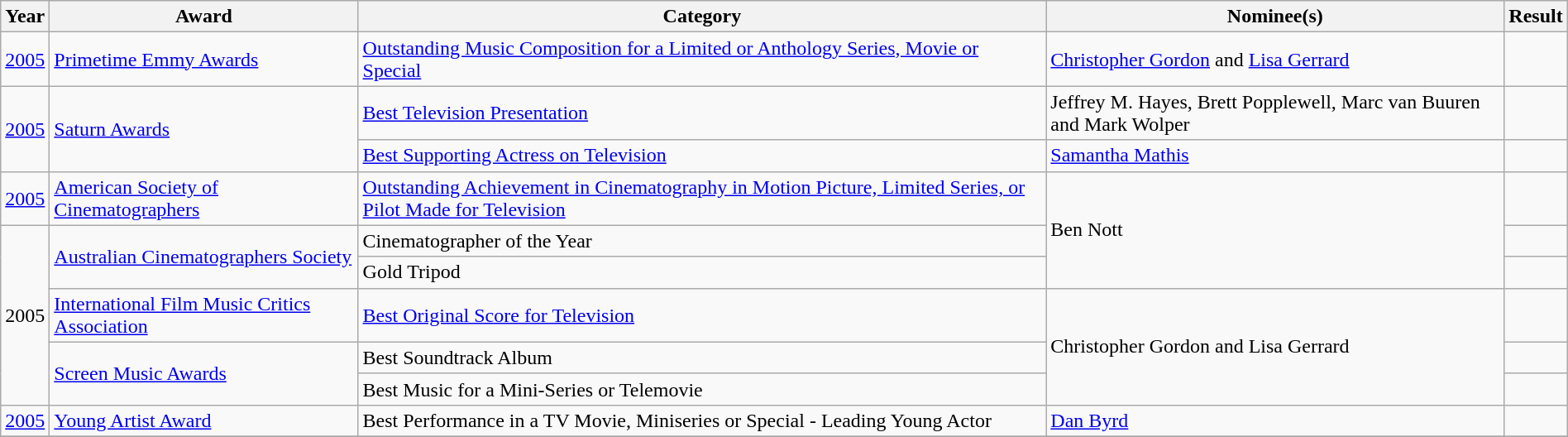<table class="wikitable sortable" style="width:100%">
<tr>
<th scope="col">Year</th>
<th scope="col">Award</th>
<th scope="col">Category</th>
<th scope="col">Nominee(s)</th>
<th scope="col">Result</th>
</tr>
<tr>
<td><a href='#'>2005</a></td>
<td><a href='#'>Primetime Emmy Awards</a></td>
<td><a href='#'>Outstanding Music Composition for a Limited or Anthology Series, Movie or Special</a></td>
<td><a href='#'>Christopher Gordon</a> and <a href='#'>Lisa Gerrard</a></td>
<td></td>
</tr>
<tr>
<td rowspan="2"><a href='#'>2005</a></td>
<td rowspan="2"><a href='#'>Saturn Awards</a></td>
<td><a href='#'>Best Television Presentation</a></td>
<td>Jeffrey M. Hayes, Brett Popplewell, Marc van Buuren and Mark Wolper</td>
<td></td>
</tr>
<tr>
<td><a href='#'>Best Supporting Actress on Television</a></td>
<td><a href='#'>Samantha Mathis</a></td>
<td></td>
</tr>
<tr>
<td><a href='#'>2005</a></td>
<td><a href='#'>American Society of Cinematographers</a></td>
<td><a href='#'>Outstanding Achievement in Cinematography in Motion Picture, Limited Series, or Pilot Made for Television</a></td>
<td rowspan="3">Ben Nott</td>
<td></td>
</tr>
<tr>
<td rowspan="5">2005</td>
<td rowspan="2"><a href='#'>Australian Cinematographers Society</a></td>
<td>Cinematographer of the Year</td>
<td></td>
</tr>
<tr>
<td>Gold Tripod</td>
<td></td>
</tr>
<tr>
<td><a href='#'>International Film Music Critics Association</a></td>
<td><a href='#'>Best Original Score for Television</a></td>
<td rowspan="3">Christopher Gordon and Lisa Gerrard</td>
<td></td>
</tr>
<tr>
<td rowspan="2"><a href='#'>Screen Music Awards</a></td>
<td>Best Soundtrack Album</td>
<td></td>
</tr>
<tr>
<td>Best Music for a Mini-Series or Telemovie</td>
<td></td>
</tr>
<tr>
<td><a href='#'>2005</a></td>
<td><a href='#'>Young Artist Award</a></td>
<td>Best Performance in a TV Movie, Miniseries or Special - Leading Young Actor</td>
<td><a href='#'>Dan Byrd</a></td>
<td></td>
</tr>
<tr>
</tr>
</table>
